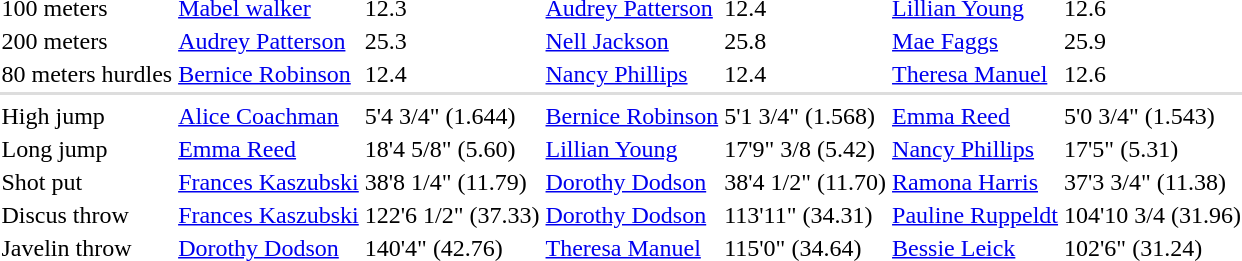<table>
<tr>
<td>100 meters</td>
<td><a href='#'>Mabel walker</a></td>
<td>12.3</td>
<td><a href='#'>Audrey Patterson</a></td>
<td>12.4</td>
<td><a href='#'>Lillian Young</a></td>
<td>12.6</td>
</tr>
<tr>
<td>200 meters</td>
<td><a href='#'>Audrey Patterson</a></td>
<td>25.3</td>
<td><a href='#'>Nell Jackson</a></td>
<td>25.8</td>
<td><a href='#'>Mae Faggs</a></td>
<td>25.9</td>
</tr>
<tr>
<td>80 meters hurdles</td>
<td><a href='#'>Bernice Robinson</a></td>
<td>12.4</td>
<td><a href='#'>Nancy Phillips</a></td>
<td>12.4</td>
<td><a href='#'>Theresa Manuel</a></td>
<td>12.6</td>
</tr>
<tr style="background:#ddd;">
<td colspan=7></td>
</tr>
<tr valign="top">
</tr>
<tr>
<td>High jump</td>
<td><a href='#'>Alice Coachman</a></td>
<td>5'4 3/4" (1.644)</td>
<td><a href='#'>Bernice Robinson</a></td>
<td>5'1 3/4" (1.568)</td>
<td><a href='#'>Emma Reed</a></td>
<td>5'0 3/4" (1.543)</td>
</tr>
<tr>
<td>Long jump</td>
<td><a href='#'>Emma Reed</a></td>
<td>18'4 5/8" (5.60)</td>
<td><a href='#'>Lillian Young</a></td>
<td>17'9" 3/8 (5.42)</td>
<td><a href='#'>Nancy Phillips</a></td>
<td>17'5" (5.31)</td>
</tr>
<tr>
<td>Shot put</td>
<td><a href='#'>Frances Kaszubski</a></td>
<td>38'8 1/4" (11.79)</td>
<td><a href='#'>Dorothy Dodson</a></td>
<td>38'4 1/2" (11.70)</td>
<td><a href='#'>Ramona Harris</a></td>
<td>37'3 3/4" (11.38)</td>
</tr>
<tr>
<td>Discus throw</td>
<td><a href='#'>Frances Kaszubski</a></td>
<td>122'6 1/2" (37.33)</td>
<td><a href='#'>Dorothy Dodson</a></td>
<td>113'11" (34.31)</td>
<td><a href='#'>Pauline Ruppeldt</a></td>
<td>104'10 3/4 (31.96)</td>
</tr>
<tr>
<td>Javelin throw</td>
<td><a href='#'>Dorothy Dodson</a></td>
<td>140'4" (42.76)</td>
<td><a href='#'>Theresa Manuel</a></td>
<td>115'0" (34.64)</td>
<td><a href='#'>Bessie Leick</a></td>
<td>102'6" (31.24)</td>
</tr>
</table>
